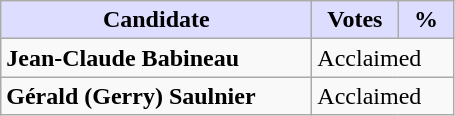<table class="wikitable">
<tr>
<th style="background:#ddf; width:200px;">Candidate</th>
<th style="background:#ddf; width:50px;">Votes</th>
<th style="background:#ddf; width:30px;">%</th>
</tr>
<tr>
<td><strong>Jean-Claude Babineau</strong></td>
<td colspan="2">Acclaimed</td>
</tr>
<tr>
<td><strong>Gérald (Gerry) Saulnier</strong></td>
<td colspan="2">Acclaimed</td>
</tr>
</table>
